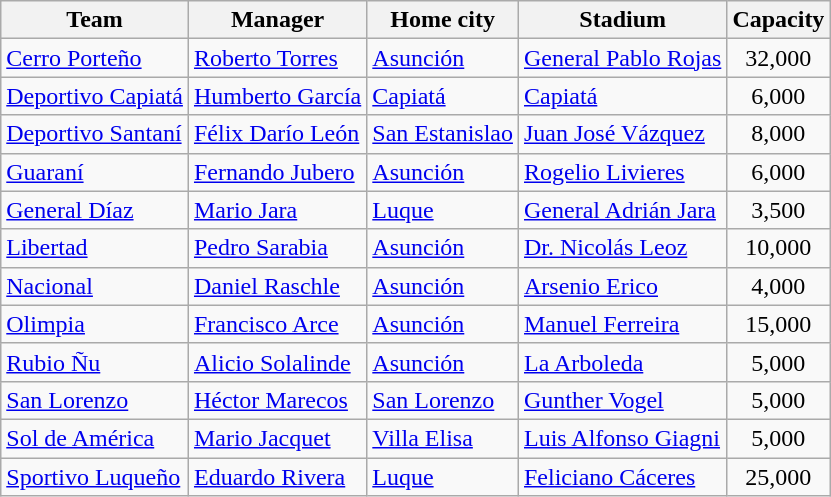<table class="wikitable sortable">
<tr>
<th>Team</th>
<th>Manager</th>
<th>Home city</th>
<th>Stadium</th>
<th>Capacity</th>
</tr>
<tr>
<td><a href='#'>Cerro Porteño</a></td>
<td> <a href='#'>Roberto Torres</a></td>
<td><a href='#'>Asunción</a></td>
<td><a href='#'>General Pablo Rojas</a></td>
<td align="center">32,000</td>
</tr>
<tr>
<td><a href='#'>Deportivo Capiatá</a></td>
<td> <a href='#'>Humberto García</a></td>
<td><a href='#'>Capiatá</a></td>
<td><a href='#'>Capiatá</a></td>
<td align="center">6,000</td>
</tr>
<tr>
<td><a href='#'>Deportivo Santaní</a></td>
<td> <a href='#'>Félix Darío León</a></td>
<td><a href='#'>San Estanislao</a></td>
<td><a href='#'>Juan José Vázquez</a></td>
<td align="center">8,000</td>
</tr>
<tr>
<td><a href='#'>Guaraní</a></td>
<td> <a href='#'>Fernando Jubero</a></td>
<td><a href='#'>Asunción</a></td>
<td><a href='#'>Rogelio Livieres</a></td>
<td align="center">6,000</td>
</tr>
<tr>
<td><a href='#'>General Díaz</a></td>
<td> <a href='#'>Mario Jara</a></td>
<td><a href='#'>Luque</a></td>
<td><a href='#'>General Adrián Jara</a></td>
<td align="center">3,500</td>
</tr>
<tr>
<td><a href='#'>Libertad</a></td>
<td> <a href='#'>Pedro Sarabia</a></td>
<td><a href='#'>Asunción</a></td>
<td><a href='#'>Dr. Nicolás Leoz</a></td>
<td align="center">10,000</td>
</tr>
<tr>
<td><a href='#'>Nacional</a></td>
<td> <a href='#'>Daniel Raschle</a></td>
<td><a href='#'>Asunción</a></td>
<td><a href='#'>Arsenio Erico</a></td>
<td align="center">4,000</td>
</tr>
<tr>
<td><a href='#'>Olimpia</a></td>
<td> <a href='#'>Francisco Arce</a></td>
<td><a href='#'>Asunción</a></td>
<td><a href='#'>Manuel Ferreira</a></td>
<td align="center">15,000</td>
</tr>
<tr>
<td><a href='#'>Rubio Ñu</a></td>
<td> <a href='#'>Alicio Solalinde</a></td>
<td><a href='#'>Asunción</a></td>
<td><a href='#'>La Arboleda</a></td>
<td align="center">5,000</td>
</tr>
<tr>
<td><a href='#'>San Lorenzo</a></td>
<td> <a href='#'>Héctor Marecos</a></td>
<td><a href='#'>San Lorenzo</a></td>
<td><a href='#'>Gunther Vogel</a></td>
<td align="center">5,000</td>
</tr>
<tr>
<td><a href='#'>Sol de América</a></td>
<td> <a href='#'>Mario Jacquet</a></td>
<td><a href='#'>Villa Elisa</a></td>
<td><a href='#'>Luis Alfonso Giagni</a></td>
<td align="center">5,000</td>
</tr>
<tr>
<td><a href='#'>Sportivo Luqueño</a></td>
<td> <a href='#'>Eduardo Rivera</a></td>
<td><a href='#'>Luque</a></td>
<td><a href='#'>Feliciano Cáceres</a></td>
<td align="center">25,000</td>
</tr>
</table>
